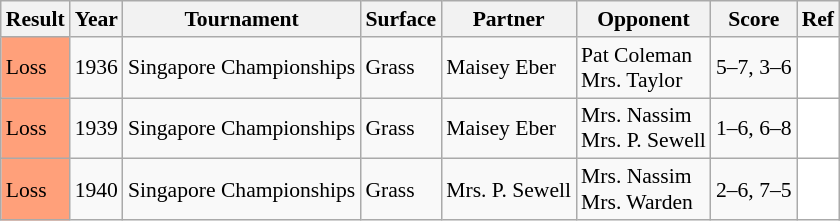<table class="sortable wikitable" style="font-size:90%;">
<tr>
<th>Result</th>
<th>Year</th>
<th>Tournament</th>
<th>Surface</th>
<th>Partner</th>
<th>Opponent</th>
<th class="unsortable">Score</th>
<th>Ref</th>
</tr>
<tr>
<td style="background:#ffa07a;">Loss</td>
<td>1936</td>
<td>Singapore Championships</td>
<td>Grass</td>
<td> Maisey Eber</td>
<td> Pat Coleman<br> Mrs. Taylor</td>
<td>5–7, 3–6</td>
<td style="text-align:center; background:white"></td>
</tr>
<tr>
<td style="background:#ffa07a;">Loss</td>
<td>1939</td>
<td>Singapore Championships</td>
<td>Grass</td>
<td> Maisey Eber</td>
<td> Mrs. Nassim<br> Mrs. P. Sewell</td>
<td>1–6, 6–8</td>
<td style="text-align:center; background:white"></td>
</tr>
<tr>
<td style="background:#ffa07a;">Loss</td>
<td>1940</td>
<td>Singapore Championships</td>
<td>Grass</td>
<td> Mrs. P. Sewell</td>
<td> Mrs. Nassim<br> Mrs. Warden</td>
<td>2–6, 7–5</td>
<td style="text-align:center; background:white"></td>
</tr>
</table>
